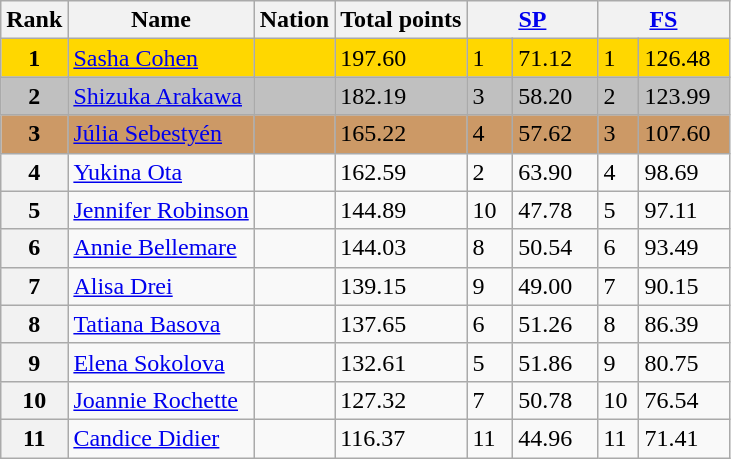<table class="wikitable">
<tr>
<th>Rank</th>
<th>Name</th>
<th>Nation</th>
<th>Total points</th>
<th colspan="2" width="80px"><a href='#'>SP</a></th>
<th colspan="2" width="80px"><a href='#'>FS</a></th>
</tr>
<tr bgcolor="gold">
<td align="center"><strong>1</strong></td>
<td><a href='#'>Sasha Cohen</a></td>
<td></td>
<td>197.60</td>
<td>1</td>
<td>71.12</td>
<td>1</td>
<td>126.48</td>
</tr>
<tr bgcolor="silver">
<td align="center"><strong>2</strong></td>
<td><a href='#'>Shizuka Arakawa</a></td>
<td></td>
<td>182.19</td>
<td>3</td>
<td>58.20</td>
<td>2</td>
<td>123.99</td>
</tr>
<tr bgcolor="cc9966">
<td align="center"><strong>3</strong></td>
<td><a href='#'>Júlia Sebestyén</a></td>
<td></td>
<td>165.22</td>
<td>4</td>
<td>57.62</td>
<td>3</td>
<td>107.60</td>
</tr>
<tr>
<th>4</th>
<td><a href='#'>Yukina Ota</a></td>
<td></td>
<td>162.59</td>
<td>2</td>
<td>63.90</td>
<td>4</td>
<td>98.69</td>
</tr>
<tr>
<th>5</th>
<td><a href='#'>Jennifer Robinson</a></td>
<td></td>
<td>144.89</td>
<td>10</td>
<td>47.78</td>
<td>5</td>
<td>97.11</td>
</tr>
<tr>
<th>6</th>
<td><a href='#'>Annie Bellemare</a></td>
<td></td>
<td>144.03</td>
<td>8</td>
<td>50.54</td>
<td>6</td>
<td>93.49</td>
</tr>
<tr>
<th>7</th>
<td><a href='#'>Alisa Drei</a></td>
<td></td>
<td>139.15</td>
<td>9</td>
<td>49.00</td>
<td>7</td>
<td>90.15</td>
</tr>
<tr>
<th>8</th>
<td><a href='#'>Tatiana Basova</a></td>
<td></td>
<td>137.65</td>
<td>6</td>
<td>51.26</td>
<td>8</td>
<td>86.39</td>
</tr>
<tr>
<th>9</th>
<td><a href='#'>Elena Sokolova</a></td>
<td></td>
<td>132.61</td>
<td>5</td>
<td>51.86</td>
<td>9</td>
<td>80.75</td>
</tr>
<tr>
<th>10</th>
<td><a href='#'>Joannie Rochette</a></td>
<td></td>
<td>127.32</td>
<td>7</td>
<td>50.78</td>
<td>10</td>
<td>76.54</td>
</tr>
<tr>
<th>11</th>
<td><a href='#'>Candice Didier</a></td>
<td></td>
<td>116.37</td>
<td>11</td>
<td>44.96</td>
<td>11</td>
<td>71.41</td>
</tr>
</table>
